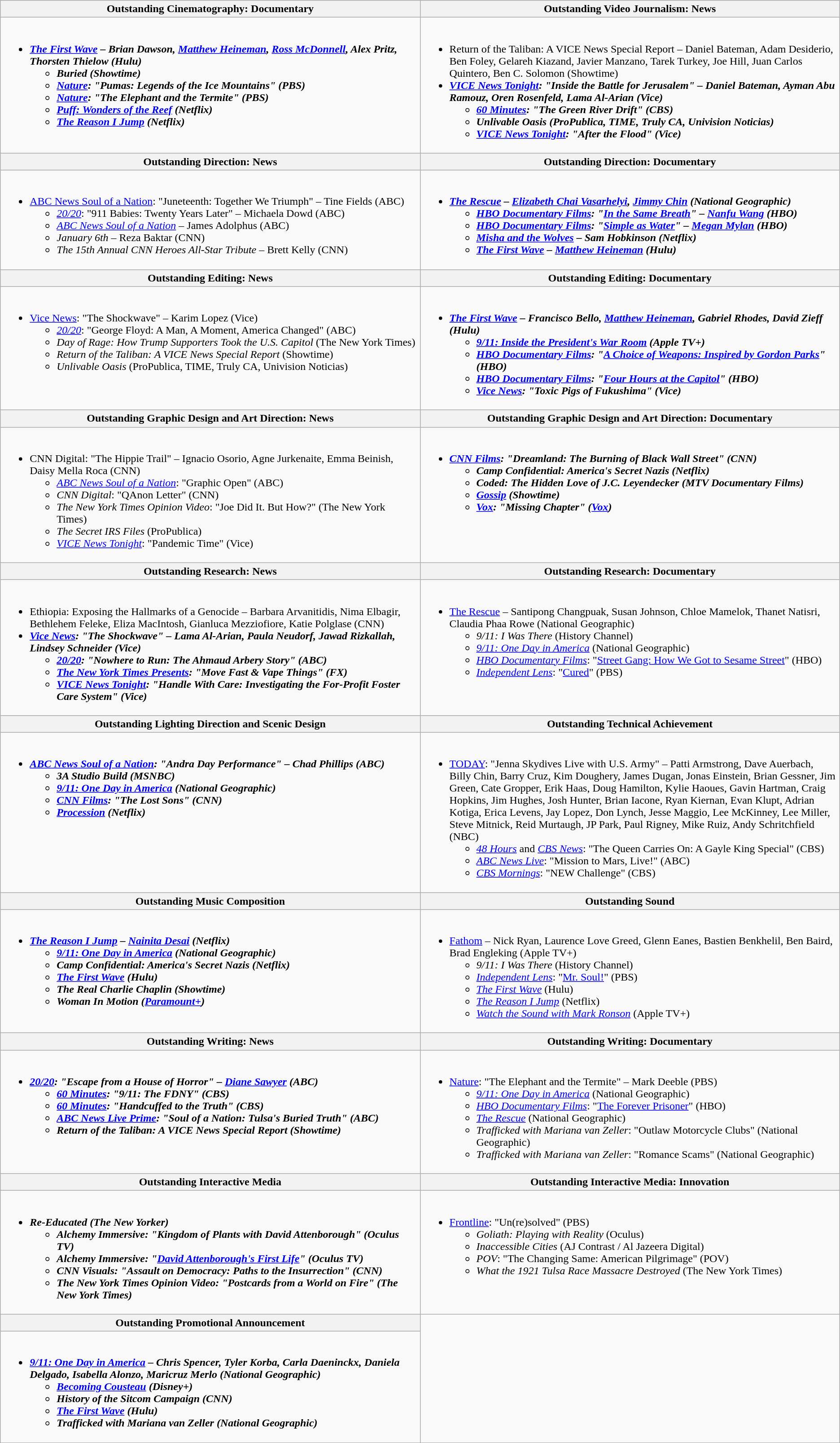<table class=wikitable>
<tr>
<th style="width:50%">Outstanding Cinematography: Documentary</th>
<th style="width:50%">Outstanding Video Journalism: News</th>
</tr>
<tr>
<td valign="top"><br><ul><li><strong><em><a href='#'>The First Wave</a><em> – Brian Dawson, <a href='#'>Matthew Heineman</a>, <a href='#'>Ross McDonnell</a>, Alex Pritz, Thorsten Thielow (Hulu)<strong><ul><li></em>Buried<em> (Showtime)</li><li></em><a href='#'>Nature</a><em>: "Pumas: Legends of the Ice Mountains" (PBS)</li><li></em><a href='#'>Nature</a><em>: "The Elephant and the Termite" (PBS)</li><li></em><a href='#'>Puff: Wonders of the Reef</a><em> (Netflix)</li><li></em><a href='#'>The Reason I Jump</a><em> (Netflix)</li></ul></li></ul></td>
<td valign="top"><br><ul><li></em></strong>Return of the Taliban: A VICE News Special Report</em> – Daniel Bateman, Adam Desiderio, Ben Foley, Gelareh Kiazand, Javier Manzano, Tarek Turkey, Joe Hill, Juan Carlos Quintero, Ben C. Solomon (Showtime)</strong></li><li><strong><em><a href='#'>VICE News Tonight</a><em>: "Inside the Battle for Jerusalem" – Daniel Bateman, Ayman Abu Ramouz, Oren Rosenfeld, Lama Al-Arian (Vice)<strong><ul><li></em><a href='#'>60 Minutes</a><em>: "The Green River Drift" (CBS)</li><li></em>Unlivable Oasis<em> (ProPublica, TIME, Truly CA, Univision Noticias)</li><li></em><a href='#'>VICE News Tonight</a><em>: "After the Flood" (Vice)</li></ul></li></ul></td>
</tr>
<tr>
<th style="width:50%">Outstanding Direction: News</th>
<th style="width:50%">Outstanding Direction: Documentary</th>
</tr>
<tr>
<td valign="top"><br><ul><li></em></strong><a href='#'>ABC News Soul of a Nation</a></em>: "Juneteenth: Together We Triumph" – Tine Fields (ABC)</strong><ul><li><em><a href='#'>20/20</a></em>: "911 Babies: Twenty Years Later" – Michaela Dowd (ABC)</li><li><em><a href='#'>ABC News Soul of a Nation</a></em> – James Adolphus (ABC)</li><li><em>January 6th</em> – Reza Baktar (CNN)</li><li><em>The 15th Annual CNN Heroes All-Star Tribute</em> – Brett Kelly (CNN)</li></ul></li></ul></td>
<td valign="top"><br><ul><li><strong><em><a href='#'>The Rescue</a><em> – <a href='#'>Elizabeth Chai Vasarhelyi</a>, <a href='#'>Jimmy Chin</a> (National Geographic)<strong><ul><li></em><a href='#'>HBO Documentary Films</a><em>: "<a href='#'>In the Same Breath</a>" – <a href='#'>Nanfu Wang</a> (HBO)</li><li></em><a href='#'>HBO Documentary Films</a><em>: "<a href='#'>Simple as Water</a>" – <a href='#'>Megan Mylan</a> (HBO)</li><li></em><a href='#'>Misha and the Wolves</a><em> – Sam Hobkinson (Netflix)</li><li></em><a href='#'>The First Wave</a><em> – <a href='#'>Matthew Heineman</a> (Hulu)</li></ul></li></ul></td>
</tr>
<tr>
<th style="width:50%">Outstanding Editing: News</th>
<th style="width:50%">Outstanding Editing: Documentary</th>
</tr>
<tr>
<td valign="top"><br><ul><li></em></strong><a href='#'>Vice News</a></em>: "The Shockwave" – Karim Lopez (Vice)</strong><ul><li><em><a href='#'>20/20</a></em>: "George Floyd: A Man, A Moment, America Changed" (ABC)</li><li><em>Day of Rage: How Trump Supporters Took the U.S. Capitol</em> (The New York Times)</li><li><em>Return of the Taliban: A VICE News Special Report</em> (Showtime)</li><li><em>Unlivable Oasis</em> (ProPublica, TIME, Truly CA, Univision Noticias)</li></ul></li></ul></td>
<td valign="top"><br><ul><li><strong><em><a href='#'>The First Wave</a><em> – Francisco Bello, <a href='#'>Matthew Heineman</a>, Gabriel Rhodes, David Zieff (Hulu)<strong><ul><li></em><a href='#'>9/11: Inside the President's War Room</a><em> (Apple TV+)</li><li></em><a href='#'>HBO Documentary Films</a><em>: "<a href='#'>A Choice of Weapons: Inspired by Gordon Parks</a>" (HBO)</li><li></em><a href='#'>HBO Documentary Films</a><em>: "<a href='#'>Four Hours at the Capitol</a>" (HBO)</li><li></em><a href='#'>Vice News</a><em>: "Toxic Pigs of Fukushima" (Vice)</li></ul></li></ul></td>
</tr>
<tr>
<th style="width:50%">Outstanding Graphic Design and Art Direction: News</th>
<th style="width:50%">Outstanding Graphic Design and Art Direction: Documentary</th>
</tr>
<tr>
<td valign="top"><br><ul><li></em></strong>CNN Digital</em>: "The Hippie Trail" – Ignacio Osorio, Agne Jurkenaite, Emma Beinish, Daisy Mella Roca (CNN)</strong><ul><li><em><a href='#'>ABC News Soul of a Nation</a></em>: "Graphic Open" (ABC)</li><li><em>CNN Digital</em>: "QAnon Letter" (CNN)</li><li><em>The New York Times Opinion Video</em>: "Joe Did It. But How?" (The New York Times)</li><li><em>The Secret IRS Files</em> (ProPublica)</li><li><em><a href='#'>VICE News Tonight</a></em>: "Pandemic Time" (Vice)</li></ul></li></ul></td>
<td valign="top"><br><ul><li><strong><em><a href='#'>CNN Films</a><em>: "Dreamland: The Burning of Black Wall Street" (CNN)<strong><ul><li></em>Camp Confidential: America's Secret Nazis<em> (Netflix)</li><li></em>Coded: The Hidden Love of J.C. Leyendecker<em> (MTV Documentary Films)</li><li></em><a href='#'>Gossip</a><em> (Showtime)</li><li></em><a href='#'>Vox</a><em>: "Missing Chapter" (<a href='#'>Vox</a>)</li></ul></li></ul></td>
</tr>
<tr>
<th style="width:50%">Outstanding Research: News</th>
<th style="width:50%">Outstanding Research: Documentary</th>
</tr>
<tr>
<td valign="top"><br><ul><li></em></strong>Ethiopia: Exposing the Hallmarks of a Genocide</em> – Barbara Arvanitidis, Nima Elbagir, Bethlehem Feleke, Eliza MacIntosh, Gianluca Mezziofiore, Katie Polglase (CNN)</strong></li><li><strong><em><a href='#'>Vice News</a><em>: "The Shockwave" – Lama Al-Arian, Paula Neudorf, Jawad Rizkallah, Lindsey Schneider (Vice)<strong><ul><li></em><a href='#'>20/20</a><em>: "Nowhere to Run: The Ahmaud Arbery Story" (ABC)</li><li></em><a href='#'>The New York Times Presents</a><em>: "Move Fast & Vape Things" (FX)</li><li></em><a href='#'>VICE News Tonight</a><em>: "Handle With Care: Investigating the For-Profit Foster Care System" (Vice)</li></ul></li></ul></td>
<td valign="top"><br><ul><li></em></strong><a href='#'>The Rescue</a></em> – Santipong Changpuak, Susan Johnson, Chloe Mamelok, Thanet Natisri, Claudia Phaa Rowe (National Geographic)</strong><ul><li><em>9/11: I Was There</em> (History Channel)</li><li><em><a href='#'>9/11: One Day in America</a></em> (National Geographic)</li><li><em><a href='#'>HBO Documentary Films</a></em>: "<a href='#'>Street Gang: How We Got to Sesame Street</a>" (HBO)</li><li><em><a href='#'>Independent Lens</a></em>: "<a href='#'>Cured</a>" (PBS)</li></ul></li></ul></td>
</tr>
<tr>
<th style="width:50%">Outstanding Lighting Direction and Scenic Design</th>
<th style="width:50%">Outstanding Technical Achievement</th>
</tr>
<tr>
<td valign="top"><br><ul><li><strong><em><a href='#'>ABC News Soul of a Nation</a><em>: "Andra Day Performance" – Chad Phillips (ABC)<strong><ul><li></em>3A Studio Build<em> (MSNBC)</li><li></em><a href='#'>9/11: One Day in America</a><em> (National Geographic)</li><li></em><a href='#'>CNN Films</a><em>: "The Lost Sons" (CNN)</li><li></em><a href='#'>Procession</a><em> (Netflix)</li></ul></li></ul></td>
<td valign="top"><br><ul><li></em></strong><a href='#'>TODAY</a></em>: "Jenna Skydives Live with U.S. Army" – Patti Armstrong, Dave Auerbach, Billy Chin, Barry Cruz, Kim Doughery, James Dugan, Jonas Einstein, Brian Gessner, Jim Green, Cate Gropper, Erik Haas, Doug Hamilton, Kylie Haoues, Gavin Hartman, Craig Hopkins, Jim Hughes, Josh Hunter, Brian Iacone, Ryan Kiernan, Evan Klupt, Adrian Kotiga, Erica Levens, Jay Lopez, Don Lynch, Jesse Maggio, Lee McKinney, Lee Miller, Steve Mitnick, Reid Murtaugh, JP Park, Paul Rigney, Mike Ruiz, Andy Schritchfield (NBC)</strong><ul><li><em><a href='#'>48 Hours</a></em> and <em><a href='#'>CBS News</a></em>: "The Queen Carries On: A Gayle King Special" (CBS)</li><li><em><a href='#'>ABC News Live</a></em>: "Mission to Mars, Live!" (ABC)</li><li><em><a href='#'>CBS Mornings</a></em>: "NEW Challenge" (CBS)</li></ul></li></ul></td>
</tr>
<tr>
<th style="width:50%">Outstanding Music Composition</th>
<th style="width:50%">Outstanding Sound</th>
</tr>
<tr>
<td valign="top"><br><ul><li><strong><em><a href='#'>The Reason I Jump</a><em> – <a href='#'>Nainita Desai</a> (Netflix)<strong><ul><li></em><a href='#'>9/11: One Day in America</a><em> (National Geographic)</li><li></em>Camp Confidential: America's Secret Nazis<em> (Netflix)</li><li></em><a href='#'>The First Wave</a><em> (Hulu)</li><li></em>The Real Charlie Chaplin<em> (Showtime)</li><li></em>Woman In Motion<em> (<a href='#'>Paramount+</a>)</li></ul></li></ul></td>
<td valign="top"><br><ul><li></em></strong><a href='#'>Fathom</a></em> – Nick Ryan, Laurence Love Greed, Glenn Eanes, Bastien Benkhelil, Ben Baird, Brad Engleking (Apple TV+)</strong><ul><li><em>9/11: I Was There</em> (History Channel)</li><li><em><a href='#'>Independent Lens</a></em>: "<a href='#'>Mr. Soul!</a>" (PBS)</li><li><em><a href='#'>The First Wave</a></em> (Hulu)</li><li><em><a href='#'>The Reason I Jump</a></em> (Netflix)</li><li><em><a href='#'>Watch the Sound with Mark Ronson</a></em> (Apple TV+)</li></ul></li></ul></td>
</tr>
<tr>
<th style="width:50%">Outstanding Writing: News</th>
<th style="width:50%">Outstanding Writing: Documentary</th>
</tr>
<tr>
<td valign="top"><br><ul><li><strong><em><a href='#'>20/20</a><em>: "Escape from a House of Horror" – <a href='#'>Diane Sawyer</a> (ABC)<strong><ul><li></em><a href='#'>60 Minutes</a><em>: "9/11: The FDNY" (CBS)</li><li></em><a href='#'>60 Minutes</a><em>: "Handcuffed to the Truth" (CBS)</li><li></em><a href='#'>ABC News Live Prime</a><em>: "Soul of a Nation: Tulsa's Buried Truth" (ABC)</li><li></em>Return of the Taliban: A VICE News Special Report<em> (Showtime)</li></ul></li></ul></td>
<td valign="top"><br><ul><li></em></strong><a href='#'>Nature</a></em>: "The Elephant and the Termite" – Mark Deeble (PBS)</strong><ul><li><em><a href='#'>9/11: One Day in America</a></em> (National Geographic)</li><li><em><a href='#'>HBO Documentary Films</a></em>: "<a href='#'>The Forever Prisoner</a>" (HBO)</li><li><em><a href='#'>The Rescue</a></em> (National Geographic)</li><li><em>Trafficked with Mariana van Zeller</em>: "Outlaw Motorcycle Clubs" (National Geographic)</li><li><em>Trafficked with Mariana van Zeller</em>: "Romance Scams" (National Geographic)</li></ul></li></ul></td>
</tr>
<tr>
<th style="width:50%">Outstanding Interactive Media</th>
<th style="width:50%">Outstanding Interactive Media: Innovation</th>
</tr>
<tr>
<td valign="top"><br><ul><li><strong><em>Re-Educated<em> (The New Yorker)<strong><ul><li></em>Alchemy Immersive<em>: "Kingdom of Plants with David Attenborough" (Oculus TV)</li><li></em>Alchemy Immersive<em>: "<a href='#'>David Attenborough's First Life</a>" (Oculus TV)</li><li></em>CNN Visuals<em>: "Assault on Democracy: Paths to the Insurrection" (CNN)</li><li></em>The New York Times Opinion Video<em>: "Postcards from a World on Fire" (The New York Times)</li></ul></li></ul></td>
<td valign="top"><br><ul><li></em></strong><a href='#'>Frontline</a></em>: "Un(re)solved" (PBS)</strong><ul><li><em>Goliath: Playing with Reality</em> (Oculus)</li><li><em>Inaccessible Cities</em> (AJ Contrast / Al Jazeera Digital)</li><li><em>POV</em>: "The Changing Same: American Pilgrimage" (POV)</li><li><em>What the 1921 Tulsa Race Massacre Destroyed</em> (The New York Times)</li></ul></li></ul></td>
</tr>
<tr>
<th style="width:50%">Outstanding Promotional Announcement</th>
</tr>
<tr>
<td valign="top"><br><ul><li><strong><em><a href='#'>9/11: One Day in America</a><em> – Chris Spencer, Tyler Korba, Carla Daeninckx, Daniela Delgado, Isabella Alonzo, Maricruz Merlo (National Geographic)<strong><ul><li></em><a href='#'>Becoming Cousteau</a><em> (Disney+)</li><li></em>History of the Sitcom Campaign<em> (CNN)</li><li></em><a href='#'>The First Wave</a><em> (Hulu)</li><li></em>Trafficked with Mariana van Zeller<em> (National Geographic)</li></ul></li></ul></td>
</tr>
<tr>
</tr>
</table>
